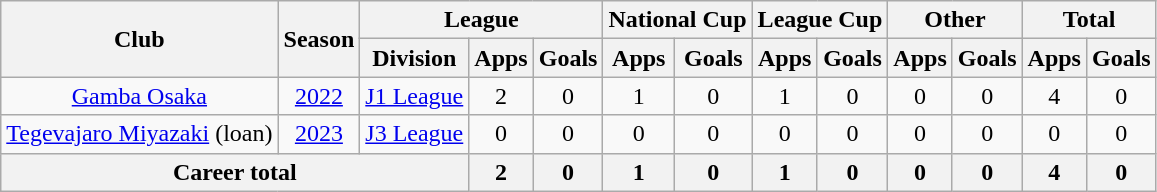<table class="wikitable" style="text-align:center">
<tr>
<th rowspan="2">Club</th>
<th rowspan="2">Season</th>
<th colspan="3">League</th>
<th colspan="2">National Cup</th>
<th colspan="2">League Cup</th>
<th colspan="2">Other</th>
<th colspan="2">Total</th>
</tr>
<tr>
<th>Division</th>
<th>Apps</th>
<th>Goals</th>
<th>Apps</th>
<th>Goals</th>
<th>Apps</th>
<th>Goals</th>
<th>Apps</th>
<th>Goals</th>
<th>Apps</th>
<th>Goals</th>
</tr>
<tr>
<td><a href='#'>Gamba Osaka</a></td>
<td><a href='#'>2022</a></td>
<td><a href='#'>J1 League</a></td>
<td>2</td>
<td>0</td>
<td>1</td>
<td>0</td>
<td>1</td>
<td>0</td>
<td>0</td>
<td>0</td>
<td>4</td>
<td>0</td>
</tr>
<tr>
<td><a href='#'>Tegevajaro Miyazaki</a> (loan)</td>
<td><a href='#'>2023</a></td>
<td><a href='#'>J3 League</a></td>
<td>0</td>
<td>0</td>
<td>0</td>
<td>0</td>
<td>0</td>
<td>0</td>
<td>0</td>
<td>0</td>
<td>0</td>
<td>0</td>
</tr>
<tr>
<th colspan=3>Career total</th>
<th>2</th>
<th>0</th>
<th>1</th>
<th>0</th>
<th>1</th>
<th>0</th>
<th>0</th>
<th>0</th>
<th>4</th>
<th>0</th>
</tr>
</table>
